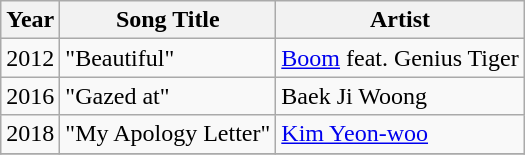<table class="wikitable">
<tr>
<th>Year</th>
<th>Song Title</th>
<th>Artist</th>
</tr>
<tr>
<td>2012</td>
<td>"Beautiful" </td>
<td><a href='#'>Boom</a> feat. Genius Tiger</td>
</tr>
<tr>
<td>2016</td>
<td>"Gazed at" </td>
<td>Baek Ji Woong</td>
</tr>
<tr>
<td>2018</td>
<td>"My Apology Letter" </td>
<td><a href='#'>Kim Yeon-woo</a></td>
</tr>
<tr>
</tr>
</table>
